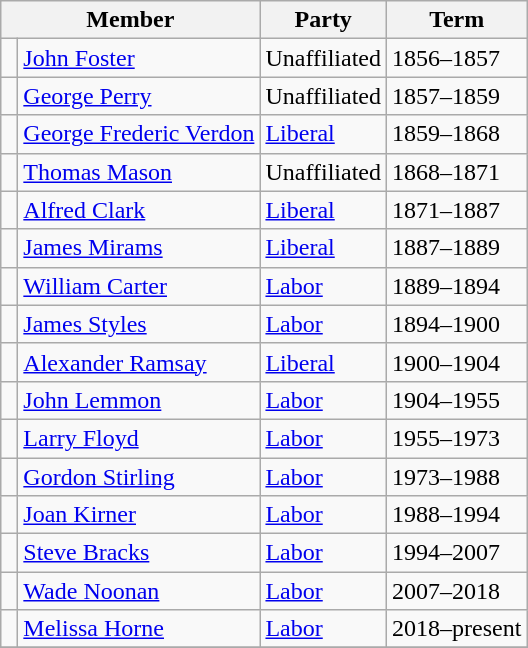<table class="wikitable">
<tr>
<th colspan="2">Member</th>
<th>Party</th>
<th>Term</th>
</tr>
<tr>
<td> </td>
<td><a href='#'>John Foster</a></td>
<td>Unaffiliated</td>
<td>1856–1857</td>
</tr>
<tr>
<td> </td>
<td><a href='#'>George Perry</a></td>
<td>Unaffiliated</td>
<td>1857–1859</td>
</tr>
<tr>
<td> </td>
<td><a href='#'>George Frederic Verdon</a></td>
<td><a href='#'>Liberal</a></td>
<td>1859–1868</td>
</tr>
<tr>
<td> </td>
<td><a href='#'>Thomas Mason</a></td>
<td>Unaffiliated</td>
<td>1868–1871</td>
</tr>
<tr>
<td> </td>
<td><a href='#'>Alfred Clark</a></td>
<td><a href='#'>Liberal</a></td>
<td>1871–1887</td>
</tr>
<tr>
<td> </td>
<td><a href='#'>James Mirams</a></td>
<td><a href='#'>Liberal</a></td>
<td>1887–1889</td>
</tr>
<tr>
<td> </td>
<td><a href='#'>William Carter</a></td>
<td><a href='#'>Labor</a></td>
<td>1889–1894</td>
</tr>
<tr>
<td> </td>
<td><a href='#'>James Styles</a></td>
<td><a href='#'>Labor</a></td>
<td>1894–1900</td>
</tr>
<tr>
<td> </td>
<td><a href='#'>Alexander Ramsay</a></td>
<td><a href='#'>Liberal</a></td>
<td>1900–1904</td>
</tr>
<tr>
<td> </td>
<td><a href='#'>John Lemmon</a></td>
<td><a href='#'>Labor</a></td>
<td>1904–1955</td>
</tr>
<tr>
<td> </td>
<td><a href='#'>Larry Floyd</a></td>
<td><a href='#'>Labor</a></td>
<td>1955–1973</td>
</tr>
<tr>
<td> </td>
<td><a href='#'>Gordon Stirling</a></td>
<td><a href='#'>Labor</a></td>
<td>1973–1988</td>
</tr>
<tr>
<td> </td>
<td><a href='#'>Joan Kirner</a></td>
<td><a href='#'>Labor</a></td>
<td>1988–1994</td>
</tr>
<tr>
<td> </td>
<td><a href='#'>Steve Bracks</a></td>
<td><a href='#'>Labor</a></td>
<td>1994–2007</td>
</tr>
<tr>
<td> </td>
<td><a href='#'>Wade Noonan</a></td>
<td><a href='#'>Labor</a></td>
<td>2007–2018</td>
</tr>
<tr>
<td> </td>
<td><a href='#'>Melissa Horne</a></td>
<td><a href='#'>Labor</a></td>
<td>2018–present</td>
</tr>
<tr>
</tr>
</table>
